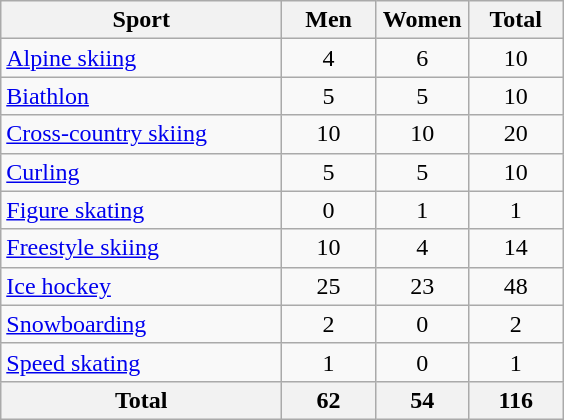<table class="wikitable sortable" style="text-align:center;">
<tr>
<th width=180>Sport</th>
<th width=55>Men</th>
<th width=55>Women</th>
<th width=55>Total</th>
</tr>
<tr>
<td align=left><a href='#'>Alpine skiing</a></td>
<td>4</td>
<td>6</td>
<td>10</td>
</tr>
<tr>
<td align=left><a href='#'>Biathlon</a></td>
<td>5</td>
<td>5</td>
<td>10</td>
</tr>
<tr>
<td align=left><a href='#'>Cross-country skiing</a></td>
<td>10</td>
<td>10</td>
<td>20</td>
</tr>
<tr>
<td align=left><a href='#'>Curling</a></td>
<td>5</td>
<td>5</td>
<td>10</td>
</tr>
<tr>
<td align=left><a href='#'>Figure skating</a></td>
<td>0</td>
<td>1</td>
<td>1</td>
</tr>
<tr>
<td align=left><a href='#'>Freestyle skiing</a></td>
<td>10</td>
<td>4</td>
<td>14</td>
</tr>
<tr>
<td align=left><a href='#'>Ice hockey</a></td>
<td>25</td>
<td>23</td>
<td>48</td>
</tr>
<tr>
<td align=left><a href='#'>Snowboarding</a></td>
<td>2</td>
<td>0</td>
<td>2</td>
</tr>
<tr>
<td align=left><a href='#'>Speed skating</a></td>
<td>1</td>
<td>0</td>
<td>1</td>
</tr>
<tr>
<th>Total</th>
<th>62</th>
<th>54</th>
<th>116</th>
</tr>
</table>
